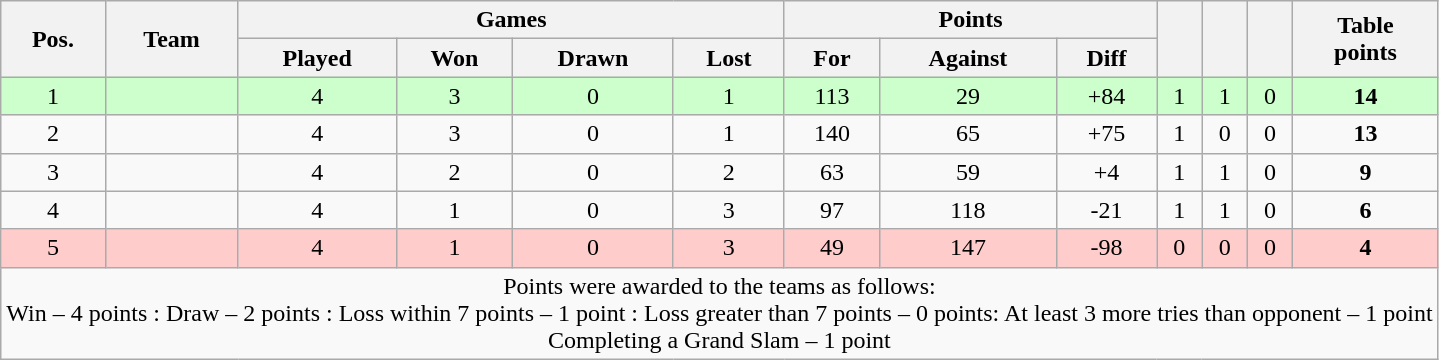<table class="wikitable" style="text-align:center">
<tr>
<th rowspan="2">Pos.</th>
<th rowspan="2">Team</th>
<th colspan="4">Games</th>
<th colspan="3">Points</th>
<th rowspan="2"></th>
<th rowspan="2"></th>
<th rowspan="2"></th>
<th rowspan="2">Table<br>points</th>
</tr>
<tr>
<th>Played</th>
<th>Won</th>
<th>Drawn</th>
<th>Lost</th>
<th>For</th>
<th>Against</th>
<th>Diff</th>
</tr>
<tr style="background:#cfc">
<td>1</td>
<td align=left></td>
<td>4</td>
<td>3</td>
<td>0</td>
<td>1</td>
<td>113</td>
<td>29</td>
<td>+84</td>
<td>1</td>
<td>1</td>
<td>0</td>
<td><strong>14</strong></td>
</tr>
<tr align=center>
<td>2</td>
<td align=left></td>
<td>4</td>
<td>3</td>
<td>0</td>
<td>1</td>
<td>140</td>
<td>65</td>
<td>+75</td>
<td>1</td>
<td>0</td>
<td>0</td>
<td><strong>13</strong></td>
</tr>
<tr align=center>
<td>3</td>
<td align=left></td>
<td>4</td>
<td>2</td>
<td>0</td>
<td>2</td>
<td>63</td>
<td>59</td>
<td>+4</td>
<td>1</td>
<td>1</td>
<td>0</td>
<td><strong>9</strong></td>
</tr>
<tr align=center>
<td>4</td>
<td align=left></td>
<td>4</td>
<td>1</td>
<td>0</td>
<td>3</td>
<td>97</td>
<td>118</td>
<td>-21</td>
<td>1</td>
<td>1</td>
<td>0</td>
<td><strong>6</strong></td>
</tr>
<tr style="text-align:center; background:#fcc;">
<td>5</td>
<td align=left></td>
<td>4</td>
<td>1</td>
<td>0</td>
<td>3</td>
<td>49</td>
<td>147</td>
<td>-98</td>
<td>0</td>
<td>0</td>
<td>0</td>
<td><strong>4</strong></td>
</tr>
<tr>
<td colspan="13">Points were awarded to the teams as follows:<br>Win – 4 points : Draw – 2 points : Loss within 7 points – 1 point : Loss greater than 7 points – 0 points: At least 3 more tries than opponent – 1 point<br>Completing a Grand Slam – 1 point</td>
</tr>
</table>
